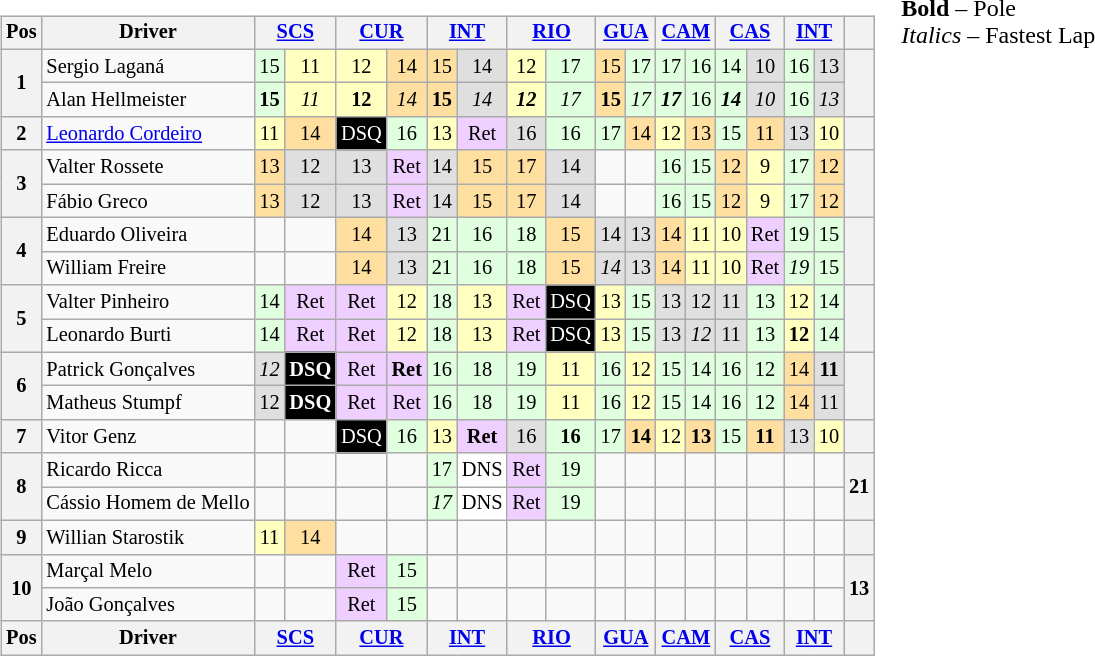<table>
<tr>
<td valign="top"><br><table class="wikitable" style="font-size:85%; text-align:center">
<tr valign="top">
<th valign="middle">Pos</th>
<th valign="middle">Driver</th>
<th colspan=2><a href='#'>SCS</a></th>
<th colspan=2><a href='#'>CUR</a></th>
<th colspan=2><a href='#'>INT</a></th>
<th colspan=2><a href='#'>RIO</a></th>
<th colspan=2><a href='#'>GUA</a></th>
<th colspan=2><a href='#'>CAM</a></th>
<th colspan=2><a href='#'>CAS</a></th>
<th colspan=2><a href='#'>INT</a></th>
<th valign="middle"></th>
</tr>
<tr>
<th rowspan=2>1</th>
<td align=left>Sergio Laganá</td>
<td style="background:#DFFFDF;">15</td>
<td style="background:#FFFFBF;">11</td>
<td style="background:#FFFFBF;">12</td>
<td style="background:#FFDF9F;">14</td>
<td style="background:#FFDF9F;">15</td>
<td style="background:#DFDFDF;">14</td>
<td style="background:#FFFFBF;">12</td>
<td style="background:#DFFFDF;">17</td>
<td style="background:#FFDF9F;">15</td>
<td style="background:#DFFFDF;">17</td>
<td style="background:#DFFFDF;">17</td>
<td style="background:#DFFFDF;">16</td>
<td style="background:#DFFFDF;">14</td>
<td style="background:#DFDFDF;">10</td>
<td style="background:#DFFFDF;">16</td>
<td style="background:#DFDFDF;">13</td>
<th rowspan=2></th>
</tr>
<tr>
<td align=left>Alan Hellmeister</td>
<td style="background:#DFFFDF;"><strong>15</strong></td>
<td style="background:#FFFFBF;"><em>11</em></td>
<td style="background:#FFFFBF;"><strong>12</strong></td>
<td style="background:#FFDF9F;"><em>14</em></td>
<td style="background:#FFDF9F;"><strong>15</strong></td>
<td style="background:#DFDFDF;"><em>14</em></td>
<td style="background:#FFFFBF;"><strong><em>12</em></strong></td>
<td style="background:#DFFFDF;"><em>17</em></td>
<td style="background:#FFDF9F;"><strong>15</strong></td>
<td style="background:#DFFFDF;"><em>17</em></td>
<td style="background:#DFFFDF;"><strong><em>17</em></strong></td>
<td style="background:#DFFFDF;">16</td>
<td style="background:#DFFFDF;"><strong><em>14</em></strong></td>
<td style="background:#DFDFDF;"><em>10</em></td>
<td style="background:#DFFFDF;">16</td>
<td style="background:#DFDFDF;"><em>13</em></td>
</tr>
<tr>
<th>2</th>
<td align=left><a href='#'>Leonardo Cordeiro</a></td>
<td style="background:#FFFFBF;">11</td>
<td style="background:#FFDF9F;">14</td>
<td style="background:black; color:white;">DSQ</td>
<td style="background:#DFFFDF;">16</td>
<td style="background:#FFFFBF;">13</td>
<td style="background:#EFCFFF;">Ret</td>
<td style="background:#DFDFDF;">16</td>
<td style="background:#DFFFDF;">16</td>
<td style="background:#DFFFDF;">17</td>
<td style="background:#FFDF9F;">14</td>
<td style="background:#FFFFBF;">12</td>
<td style="background:#FFDF9F;">13</td>
<td style="background:#DFFFDF;">15</td>
<td style="background:#FFDF9F;">11</td>
<td style="background:#DFDFDF;">13</td>
<td style="background:#FFFFBF;">10</td>
<th></th>
</tr>
<tr>
<th rowspan=2>3</th>
<td align=left>Valter Rossete</td>
<td style="background:#FFDF9F;">13</td>
<td style="background:#DFDFDF;">12</td>
<td style="background:#DFDFDF;">13</td>
<td style="background:#EFCFFF;">Ret</td>
<td style="background:#DFDFDF;">14</td>
<td style="background:#FFDF9F;">15</td>
<td style="background:#FFDF9F;">17</td>
<td style="background:#DFDFDF;">14</td>
<td></td>
<td></td>
<td style="background:#DFFFDF;">16</td>
<td style="background:#DFFFDF;">15</td>
<td style="background:#FFDF9F;">12</td>
<td style="background:#FFFFBF;">9</td>
<td style="background:#DFFFDF;">17</td>
<td style="background:#FFDF9F;">12</td>
<th rowspan=2></th>
</tr>
<tr>
<td align=left>Fábio Greco</td>
<td style="background:#FFDF9F;">13</td>
<td style="background:#DFDFDF;">12</td>
<td style="background:#DFDFDF;">13</td>
<td style="background:#EFCFFF;">Ret</td>
<td style="background:#DFDFDF;">14</td>
<td style="background:#FFDF9F;">15</td>
<td style="background:#FFDF9F;">17</td>
<td style="background:#DFDFDF;">14</td>
<td></td>
<td></td>
<td style="background:#DFFFDF;">16</td>
<td style="background:#DFFFDF;">15</td>
<td style="background:#FFDF9F;">12</td>
<td style="background:#FFFFBF;">9</td>
<td style="background:#DFFFDF;">17</td>
<td style="background:#FFDF9F;">12</td>
</tr>
<tr>
<th rowspan=2>4</th>
<td align=left>Eduardo Oliveira</td>
<td></td>
<td></td>
<td style="background:#FFDF9F;">14</td>
<td style="background:#DFDFDF;">13</td>
<td style="background:#DFFFDF;">21</td>
<td style="background:#DFFFDF;">16</td>
<td style="background:#DFFFDF;">18</td>
<td style="background:#FFDF9F;">15</td>
<td style="background:#DFDFDF;">14</td>
<td style="background:#DFDFDF;">13</td>
<td style="background:#FFDF9F;">14</td>
<td style="background:#FFFFBF;">11</td>
<td style="background:#FFFFBF;">10</td>
<td style="background:#EFCFFF;">Ret</td>
<td style="background:#DFFFDF;">19</td>
<td style="background:#DFFFDF;">15</td>
<th rowspan=2></th>
</tr>
<tr>
<td align=left>William Freire</td>
<td></td>
<td></td>
<td style="background:#FFDF9F;">14</td>
<td style="background:#DFDFDF;">13</td>
<td style="background:#DFFFDF;">21</td>
<td style="background:#DFFFDF;">16</td>
<td style="background:#DFFFDF;">18</td>
<td style="background:#FFDF9F;">15</td>
<td style="background:#DFDFDF;"><em>14</em></td>
<td style="background:#DFDFDF;">13</td>
<td style="background:#FFDF9F;">14</td>
<td style="background:#FFFFBF;">11</td>
<td style="background:#FFFFBF;">10</td>
<td style="background:#EFCFFF;">Ret</td>
<td style="background:#DFFFDF;"><em>19</em></td>
<td style="background:#DFFFDF;">15</td>
</tr>
<tr>
<th rowspan=2>5</th>
<td align=left>Valter Pinheiro</td>
<td style="background:#DFFFDF;">14</td>
<td style="background:#EFCFFF;">Ret</td>
<td style="background:#EFCFFF;">Ret</td>
<td style="background:#FFFFBF;">12</td>
<td style="background:#DFFFDF;">18</td>
<td style="background:#FFFFBF;">13</td>
<td style="background:#EFCFFF;">Ret</td>
<td style="background:black; color:white;">DSQ</td>
<td style="background:#FFFFBF;">13</td>
<td style="background:#DFFFDF;">15</td>
<td style="background:#DFDFDF;">13</td>
<td style="background:#DFDFDF;">12</td>
<td style="background:#DFDFDF;">11</td>
<td style="background:#DFFFDF;">13</td>
<td style="background:#FFFFBF;">12</td>
<td style="background:#DFFFDF;">14</td>
<th rowspan=2></th>
</tr>
<tr>
<td align=left>Leonardo Burti</td>
<td style="background:#DFFFDF;">14</td>
<td style="background:#EFCFFF;">Ret</td>
<td style="background:#EFCFFF;">Ret</td>
<td style="background:#FFFFBF;">12</td>
<td style="background:#DFFFDF;">18</td>
<td style="background:#FFFFBF;">13</td>
<td style="background:#EFCFFF;">Ret</td>
<td style="background:black; color:white;">DSQ</td>
<td style="background:#FFFFBF;">13</td>
<td style="background:#DFFFDF;">15</td>
<td style="background:#DFDFDF;">13</td>
<td style="background:#DFDFDF;"><em>12</em></td>
<td style="background:#DFDFDF;">11</td>
<td style="background:#DFFFDF;">13</td>
<td style="background:#FFFFBF;"><strong>12</strong></td>
<td style="background:#DFFFDF;">14</td>
</tr>
<tr>
<th rowspan=2>6</th>
<td align=left>Patrick Gonçalves</td>
<td style="background:#DFDFDF;"><em>12</em></td>
<td style="background:black; color:white;"><strong>DSQ</strong></td>
<td style="background:#EFCFFF;">Ret</td>
<td style="background:#EFCFFF;"><strong>Ret</strong></td>
<td style="background:#DFFFDF;">16</td>
<td style="background:#DFFFDF;">18</td>
<td style="background:#DFFFDF;">19</td>
<td style="background:#FFFFBF;">11</td>
<td style="background:#DFFFDF;">16</td>
<td style="background:#FFFFBF;">12</td>
<td style="background:#DFFFDF;">15</td>
<td style="background:#DFFFDF;">14</td>
<td style="background:#DFFFDF;">16</td>
<td style="background:#DFFFDF;">12</td>
<td style="background:#FFDF9F;">14</td>
<td style="background:#DFDFDF;"><strong>11</strong></td>
<th rowspan=2></th>
</tr>
<tr>
<td align=left>Matheus Stumpf</td>
<td style="background:#DFDFDF;">12</td>
<td style="background:black; color:white;"><strong>DSQ</strong></td>
<td style="background:#EFCFFF;">Ret</td>
<td style="background:#EFCFFF;">Ret</td>
<td style="background:#DFFFDF;">16</td>
<td style="background:#DFFFDF;">18</td>
<td style="background:#DFFFDF;">19</td>
<td style="background:#FFFFBF;">11</td>
<td style="background:#DFFFDF;">16</td>
<td style="background:#FFFFBF;">12</td>
<td style="background:#DFFFDF;">15</td>
<td style="background:#DFFFDF;">14</td>
<td style="background:#DFFFDF;">16</td>
<td style="background:#DFFFDF;">12</td>
<td style="background:#FFDF9F;">14</td>
<td style="background:#DFDFDF;">11</td>
</tr>
<tr>
<th>7</th>
<td align=left>Vitor Genz</td>
<td></td>
<td></td>
<td style="background:black; color:white;">DSQ</td>
<td style="background:#DFFFDF;">16</td>
<td style="background:#FFFFBF;">13</td>
<td style="background:#EFCFFF;"><strong>Ret</strong></td>
<td style="background:#DFDFDF;">16</td>
<td style="background:#DFFFDF;"><strong>16</strong></td>
<td style="background:#DFFFDF;">17</td>
<td style="background:#FFDF9F;"><strong>14</strong></td>
<td style="background:#FFFFBF;">12</td>
<td style="background:#FFDF9F;"><strong>13</strong></td>
<td style="background:#DFFFDF;">15</td>
<td style="background:#FFDF9F;"><strong>11</strong></td>
<td style="background:#DFDFDF;">13</td>
<td style="background:#FFFFBF;">10</td>
<th></th>
</tr>
<tr>
<th rowspan=2>8</th>
<td align=left>Ricardo Ricca</td>
<td></td>
<td></td>
<td></td>
<td></td>
<td style="background:#DFFFDF;">17</td>
<td style="background:#FFFFFF;">DNS</td>
<td style="background:#EFCFFF;">Ret</td>
<td style="background:#DFFFDF;">19</td>
<td></td>
<td></td>
<td></td>
<td></td>
<td></td>
<td></td>
<td></td>
<td></td>
<th rowspan=2>21</th>
</tr>
<tr>
<td align=left>Cássio Homem de Mello</td>
<td></td>
<td></td>
<td></td>
<td></td>
<td style="background:#DFFFDF;"><em>17</em></td>
<td style="background:#FFFFFF;">DNS</td>
<td style="background:#EFCFFF;">Ret</td>
<td style="background:#DFFFDF;">19</td>
<td></td>
<td></td>
<td></td>
<td></td>
<td></td>
<td></td>
<td></td>
<td></td>
</tr>
<tr>
<th>9</th>
<td align=left>Willian Starostik</td>
<td style="background:#FFFFBF;">11</td>
<td style="background:#FFDF9F;">14</td>
<td></td>
<td></td>
<td></td>
<td></td>
<td></td>
<td></td>
<td></td>
<td></td>
<td></td>
<td></td>
<td></td>
<td></td>
<td></td>
<td></td>
<th></th>
</tr>
<tr>
<th rowspan=2>10</th>
<td align=left>Marçal Melo</td>
<td></td>
<td></td>
<td style="background:#EFCFFF;">Ret</td>
<td style="background:#DFFFDF;">15</td>
<td></td>
<td></td>
<td></td>
<td></td>
<td></td>
<td></td>
<td></td>
<td></td>
<td></td>
<td></td>
<td></td>
<td></td>
<th rowspan=2>13</th>
</tr>
<tr>
<td align=left>João Gonçalves</td>
<td></td>
<td></td>
<td style="background:#EFCFFF;">Ret</td>
<td style="background:#DFFFDF;">15</td>
<td></td>
<td></td>
<td></td>
<td></td>
<td></td>
<td></td>
<td></td>
<td></td>
<td></td>
<td></td>
<td></td>
<td></td>
</tr>
<tr>
<th valign="middle">Pos</th>
<th valign="middle">Driver</th>
<th colspan=2><a href='#'>SCS</a></th>
<th colspan=2><a href='#'>CUR</a></th>
<th colspan=2><a href='#'>INT</a></th>
<th colspan=2><a href='#'>RIO</a></th>
<th colspan=2><a href='#'>GUA</a></th>
<th colspan=2><a href='#'>CAM</a></th>
<th colspan=2><a href='#'>CAS</a></th>
<th colspan=2><a href='#'>INT</a></th>
<th valign="middle"></th>
</tr>
</table>
</td>
<td valign="top"><br>
<span><strong>Bold</strong> – Pole<br>
<em>Italics</em> – Fastest Lap</span></td>
</tr>
</table>
